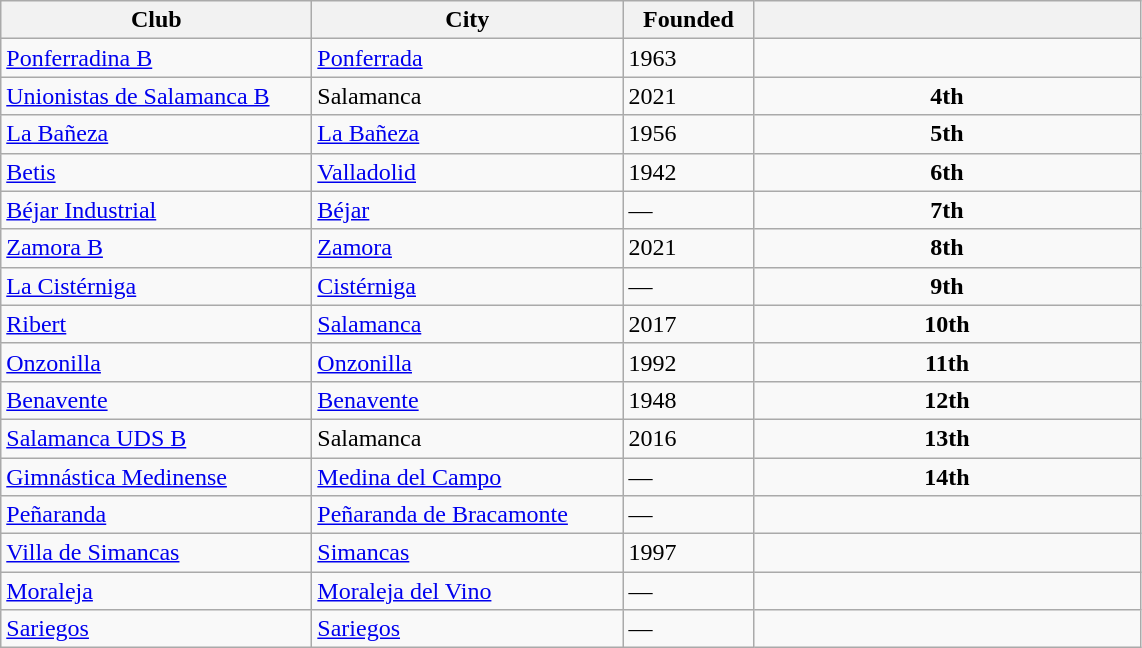<table class="wikitable sortable">
<tr>
<th width=200>Club</th>
<th width=200>City</th>
<th width=80>Founded</th>
<th width=250></th>
</tr>
<tr>
<td><a href='#'>Ponferradina B</a></td>
<td><a href='#'>Ponferrada</a></td>
<td>1963</td>
<td align=center><strong></strong></td>
</tr>
<tr>
<td><a href='#'>Unionistas de Salamanca B</a></td>
<td>Salamanca</td>
<td>2021</td>
<td align=center><strong>4th</strong></td>
</tr>
<tr>
<td><a href='#'>La Bañeza</a></td>
<td><a href='#'>La Bañeza</a></td>
<td>1956</td>
<td align=center><strong>5th</strong></td>
</tr>
<tr>
<td><a href='#'>Betis</a></td>
<td><a href='#'>Valladolid</a></td>
<td>1942</td>
<td align=center><strong>6th</strong></td>
</tr>
<tr>
<td><a href='#'>Béjar Industrial</a></td>
<td><a href='#'>Béjar</a></td>
<td>—</td>
<td align=center><strong>7th</strong></td>
</tr>
<tr>
<td><a href='#'>Zamora B</a></td>
<td><a href='#'>Zamora</a></td>
<td>2021</td>
<td align=center><strong>8th</strong></td>
</tr>
<tr>
<td><a href='#'>La Cistérniga</a></td>
<td><a href='#'>Cistérniga</a></td>
<td>—</td>
<td align=center><strong>9th</strong></td>
</tr>
<tr>
<td><a href='#'>Ribert</a></td>
<td><a href='#'>Salamanca</a></td>
<td>2017</td>
<td align=center><strong>10th</strong></td>
</tr>
<tr>
<td><a href='#'>Onzonilla</a></td>
<td><a href='#'>Onzonilla</a></td>
<td>1992</td>
<td align=center><strong>11th</strong></td>
</tr>
<tr>
<td><a href='#'>Benavente</a></td>
<td><a href='#'>Benavente</a></td>
<td>1948</td>
<td align=center><strong>12th</strong></td>
</tr>
<tr>
<td><a href='#'>Salamanca UDS B</a></td>
<td>Salamanca</td>
<td>2016</td>
<td align=center><strong>13th</strong></td>
</tr>
<tr>
<td><a href='#'>Gimnástica Medinense</a></td>
<td><a href='#'>Medina del Campo</a></td>
<td>—</td>
<td align=center><strong>14th</strong></td>
</tr>
<tr>
<td><a href='#'>Peñaranda</a></td>
<td><a href='#'>Peñaranda de Bracamonte</a></td>
<td>—</td>
<td align=center><strong></strong></td>
</tr>
<tr>
<td><a href='#'>Villa de Simancas</a></td>
<td><a href='#'>Simancas</a></td>
<td>1997</td>
<td align=center><strong></strong></td>
</tr>
<tr>
<td><a href='#'>Moraleja</a></td>
<td><a href='#'>Moraleja del Vino</a></td>
<td>—</td>
<td align=center><strong></strong></td>
</tr>
<tr>
<td><a href='#'>Sariegos</a></td>
<td><a href='#'>Sariegos</a></td>
<td>—</td>
<td align=center><strong></strong></td>
</tr>
</table>
